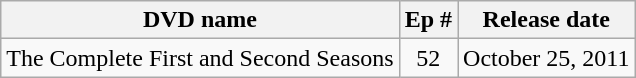<table class="wikitable">
<tr>
<th>DVD name</th>
<th>Ep #</th>
<th>Release date</th>
</tr>
<tr>
<td>The Complete First and Second Seasons</td>
<td align="center">52</td>
<td>October 25, 2011</td>
</tr>
</table>
